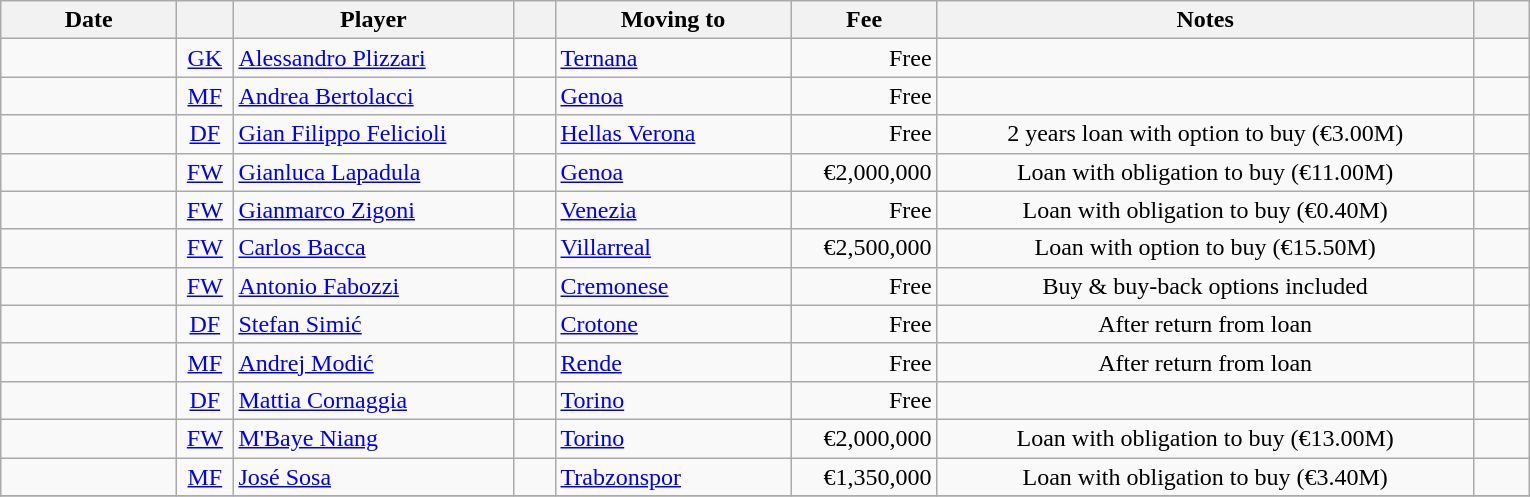<table class="wikitable sortable">
<tr>
<th style="width:110px">Date</th>
<th style="width:30px"></th>
<th style="width:180px">Player</th>
<th style="width:20px"></th>
<th style="width:150px">Moving to</th>
<th style="width:90px">Fee</th>
<th style="width:350px" class="unsortable">Notes</th>
<th style="width:30px"></th>
</tr>
<tr>
<td style="text-align:right"></td>
<td style="text-align:center"><a href='#'>GK</a></td>
<td> <a href='#'>Alessandro Plizzari</a></td>
<td style="text-align:right"></td>
<td> <a href='#'>Ternana</a></td>
<td style="text-align:right">Free</td>
<td style="text-align:center"></td>
<td></td>
</tr>
<tr>
<td style="text-align:right"></td>
<td style="text-align:center"><a href='#'>MF</a></td>
<td> <a href='#'>Andrea Bertolacci</a></td>
<td style="text-align:right"></td>
<td> <a href='#'>Genoa</a></td>
<td style="text-align:right">Free</td>
<td style="text-align:center"></td>
<td></td>
</tr>
<tr>
<td style="text-align:right"></td>
<td style="text-align:center"><a href='#'>DF</a></td>
<td> <a href='#'>Gian Filippo Felicioli</a></td>
<td style="text-align:right"></td>
<td> <a href='#'>Hellas Verona</a></td>
<td style="text-align:right">Free</td>
<td style="text-align:center">2 years loan with option to buy (€3.00M)</td>
<td></td>
</tr>
<tr>
<td style="text-align:right"></td>
<td style="text-align:center"><a href='#'>FW</a></td>
<td> <a href='#'>Gianluca Lapadula</a></td>
<td style="text-align:right"></td>
<td> <a href='#'>Genoa</a></td>
<td style="text-align:right">€2,000,000</td>
<td style="text-align:center">Loan with obligation to buy (€11.00M)</td>
<td></td>
</tr>
<tr>
<td style="text-align:right"></td>
<td style="text-align:center"><a href='#'>FW</a></td>
<td> <a href='#'>Gianmarco Zigoni</a></td>
<td style="text-align:right"></td>
<td> <a href='#'>Venezia</a></td>
<td style="text-align:right">Free</td>
<td style="text-align:center">Loan with obligation to buy (€0.40M)</td>
<td></td>
</tr>
<tr>
<td style="text-align:right"></td>
<td style="text-align:center"><a href='#'>FW</a></td>
<td> <a href='#'>Carlos Bacca</a></td>
<td style="text-align:right"></td>
<td> <a href='#'>Villarreal</a></td>
<td style="text-align:right">€2,500,000</td>
<td style="text-align:center">Loan with option to buy (€15.50M)</td>
<td></td>
</tr>
<tr>
<td style="text-align:right"></td>
<td style="text-align:center"><a href='#'>FW</a></td>
<td> <a href='#'>Antonio Fabozzi</a></td>
<td style="text-align:right"></td>
<td> <a href='#'>Cremonese</a></td>
<td style="text-align:right">Free</td>
<td style="text-align:center">Buy & buy-back options included</td>
<td></td>
</tr>
<tr>
<td style="text-align:right"></td>
<td style="text-align:center"><a href='#'>DF</a></td>
<td>  <a href='#'>Stefan Simić</a></td>
<td style="text-align:right"></td>
<td> <a href='#'>Crotone</a></td>
<td style="text-align:right">Free</td>
<td style="text-align:center">After return from loan</td>
<td></td>
</tr>
<tr>
<td style="text-align:right"></td>
<td style="text-align:center"><a href='#'>MF</a></td>
<td> <a href='#'>Andrej Modić</a></td>
<td style="text-align:right"></td>
<td> <a href='#'>Rende</a></td>
<td style="text-align:right">Free</td>
<td style="text-align:center">After return from loan</td>
<td></td>
</tr>
<tr>
<td style="text-align:right"></td>
<td style="text-align:center"><a href='#'>DF</a></td>
<td> <a href='#'>Mattia Cornaggia</a></td>
<td style="text-align:right"></td>
<td> <a href='#'>Torino</a></td>
<td style="text-align:right">Free</td>
<td style="text-align:center"></td>
<td><br></td>
</tr>
<tr>
<td style="text-align:right"></td>
<td style="text-align:center"><a href='#'>FW</a></td>
<td>  <a href='#'>M'Baye Niang</a></td>
<td style="text-align:right"></td>
<td> <a href='#'>Torino</a></td>
<td style="text-align:right">€2,000,000</td>
<td style="text-align:center">Loan with obligation to buy (€13.00M)</td>
<td></td>
</tr>
<tr>
<td style="text-align:right"></td>
<td style="text-align:center"><a href='#'>MF</a></td>
<td> <a href='#'>José Sosa</a></td>
<td style="text-align:right"></td>
<td> <a href='#'>Trabzonspor</a></td>
<td style="text-align:right">€1,350,000</td>
<td style="text-align:center">Loan with obligation to buy (€3.40M)</td>
<td></td>
</tr>
<tr>
</tr>
</table>
